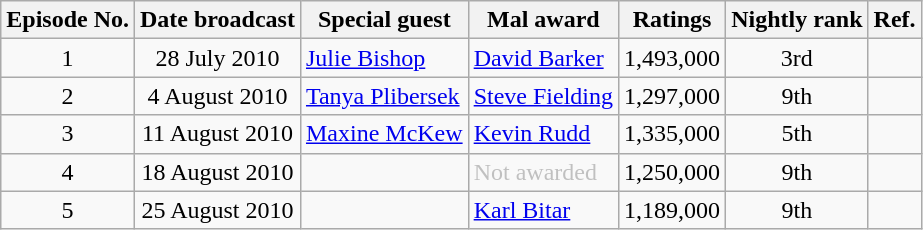<table class="wikitable">
<tr>
<th>Episode No.</th>
<th>Date broadcast</th>
<th>Special guest</th>
<th>Mal award</th>
<th>Ratings</th>
<th>Nightly rank</th>
<th>Ref.</th>
</tr>
<tr>
<td align=center>1</td>
<td align=center>28 July 2010</td>
<td><a href='#'>Julie Bishop</a></td>
<td><a href='#'>David Barker</a></td>
<td align=right>1,493,000</td>
<td align=center>3rd</td>
<td></td>
</tr>
<tr>
<td align=center>2</td>
<td align=center>4 August 2010</td>
<td><a href='#'>Tanya Plibersek</a></td>
<td><a href='#'>Steve Fielding</a></td>
<td align=right>1,297,000</td>
<td align=center>9th</td>
<td></td>
</tr>
<tr>
<td align=center>3</td>
<td align=center>11 August 2010</td>
<td><a href='#'>Maxine McKew</a></td>
<td><a href='#'>Kevin Rudd</a></td>
<td align=right>1,335,000</td>
<td align=center>5th</td>
<td></td>
</tr>
<tr>
<td align=center>4</td>
<td align=center>18 August 2010</td>
<td></td>
<td style="color:silver;">Not awarded</td>
<td align=right>1,250,000</td>
<td align=center>9th</td>
<td></td>
</tr>
<tr>
<td align=center>5</td>
<td align=center>25 August 2010</td>
<td></td>
<td><a href='#'>Karl Bitar</a></td>
<td align=right>1,189,000</td>
<td align=center>9th</td>
<td></td>
</tr>
</table>
